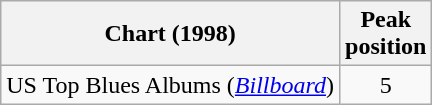<table class="wikitable">
<tr>
<th>Chart (1998)</th>
<th>Peak<br>position</th>
</tr>
<tr>
<td>US Top Blues Albums (<em><a href='#'>Billboard</a></em>)</td>
<td align="center">5</td>
</tr>
</table>
